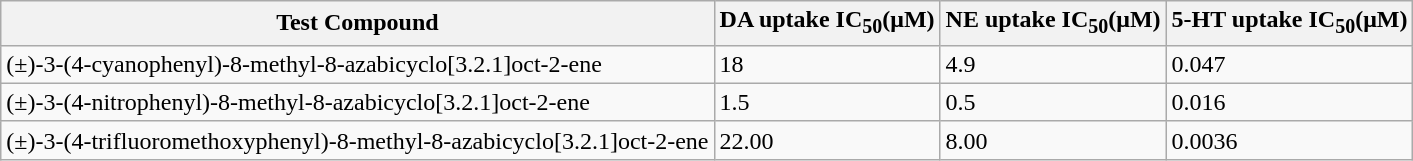<table class="wikitable">
<tr>
<th>Test Compound</th>
<th>DA uptake IC<sub>50</sub>(μM)</th>
<th>NE uptake IC<sub>50</sub>(μM)</th>
<th>5-HT uptake IC<sub>50</sub>(μM)</th>
</tr>
<tr>
<td>(±)-3-(4-cyanophenyl)-8-methyl-8-azabicyclo[3.2.1]oct-2-ene</td>
<td>18</td>
<td>4.9</td>
<td>0.047</td>
</tr>
<tr>
<td>(±)-3-(4-nitrophenyl)-8-methyl-8-azabicyclo[3.2.1]oct-2-ene</td>
<td>1.5</td>
<td>0.5</td>
<td>0.016</td>
</tr>
<tr>
<td>(±)-3-(4-trifluoromethoxyphenyl)-8-methyl-8-azabicyclo[3.2.1]oct-2-ene</td>
<td>22.00</td>
<td>8.00</td>
<td>0.0036</td>
</tr>
</table>
